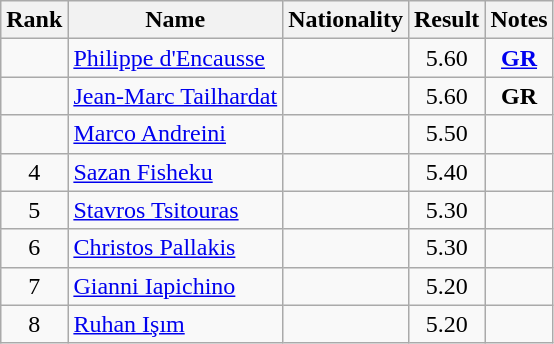<table class="wikitable sortable" style="text-align:center">
<tr>
<th>Rank</th>
<th>Name</th>
<th>Nationality</th>
<th>Result</th>
<th>Notes</th>
</tr>
<tr>
<td></td>
<td align=left><a href='#'>Philippe d'Encausse</a></td>
<td align=left></td>
<td>5.60</td>
<td><strong><a href='#'>GR</a></strong></td>
</tr>
<tr>
<td></td>
<td align=left><a href='#'>Jean-Marc Tailhardat</a></td>
<td align=left></td>
<td>5.60</td>
<td><strong>GR</strong></td>
</tr>
<tr>
<td></td>
<td align=left><a href='#'>Marco Andreini</a></td>
<td align=left></td>
<td>5.50</td>
<td></td>
</tr>
<tr>
<td>4</td>
<td align=left><a href='#'>Sazan Fisheku</a></td>
<td align=left></td>
<td>5.40</td>
<td></td>
</tr>
<tr>
<td>5</td>
<td align=left><a href='#'>Stavros Tsitouras</a></td>
<td align=left></td>
<td>5.30</td>
<td></td>
</tr>
<tr>
<td>6</td>
<td align=left><a href='#'>Christos Pallakis</a></td>
<td align=left></td>
<td>5.30</td>
<td></td>
</tr>
<tr>
<td>7</td>
<td align=left><a href='#'>Gianni Iapichino</a></td>
<td align=left></td>
<td>5.20</td>
<td></td>
</tr>
<tr>
<td>8</td>
<td align=left><a href='#'>Ruhan Işım</a></td>
<td align=left></td>
<td>5.20</td>
<td></td>
</tr>
</table>
